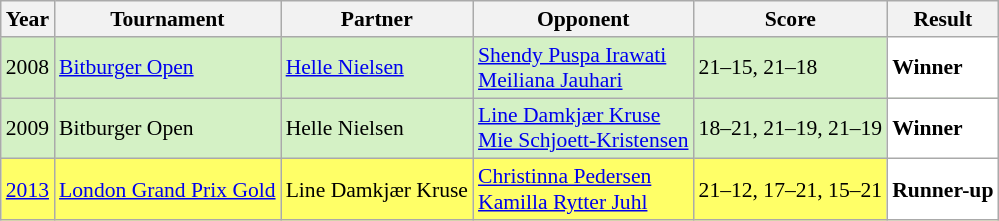<table class="sortable wikitable" style="font-size: 90%;">
<tr>
<th>Year</th>
<th>Tournament</th>
<th>Partner</th>
<th>Opponent</th>
<th>Score</th>
<th>Result</th>
</tr>
<tr style="background:#D4F1C5">
<td align="center">2008</td>
<td align="left"><a href='#'>Bitburger Open</a></td>
<td align="left"> <a href='#'>Helle Nielsen</a></td>
<td align="left"> <a href='#'>Shendy Puspa Irawati</a><br> <a href='#'>Meiliana Jauhari</a></td>
<td align="left">21–15, 21–18</td>
<td style="text-align:left; background:white"> <strong>Winner</strong></td>
</tr>
<tr style="background:#D4F1C5">
<td align="center">2009</td>
<td align="left">Bitburger Open</td>
<td align="left"> Helle Nielsen</td>
<td align="left"> <a href='#'>Line Damkjær Kruse</a><br> <a href='#'>Mie Schjoett-Kristensen</a></td>
<td align="left">18–21, 21–19, 21–19</td>
<td style="text-align:left; background:white"> <strong>Winner</strong></td>
</tr>
<tr style="background:#FFFF67">
<td align="center"><a href='#'>2013</a></td>
<td align="left"><a href='#'>London Grand Prix Gold</a></td>
<td align="left"> Line Damkjær Kruse</td>
<td align="left"> <a href='#'>Christinna Pedersen</a><br> <a href='#'>Kamilla Rytter Juhl</a></td>
<td align="left">21–12, 17–21, 15–21</td>
<td style="text-align:left; background:white"> <strong>Runner-up</strong></td>
</tr>
</table>
